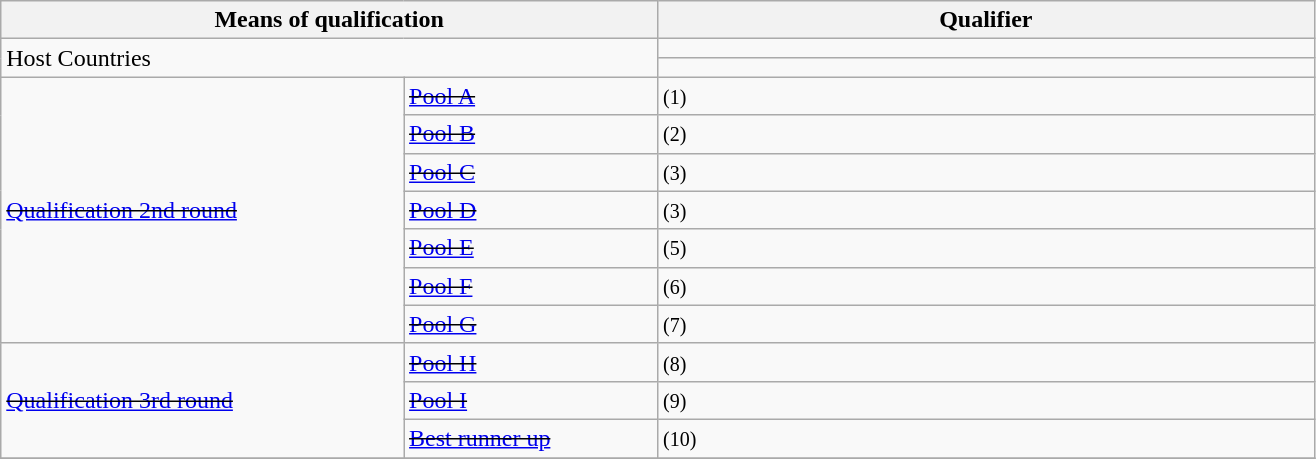<table class="wikitable">
<tr>
<th colspan=2 width=30%>Means of qualification</th>
<th width=30%>Qualifier</th>
</tr>
<tr>
<td colspan=2 rowspan=2>Host Countries</td>
<td></td>
</tr>
<tr>
<td></td>
</tr>
<tr>
<td rowspan=7><s><a href='#'>Qualification 2nd round</a></s></td>
<td><s><a href='#'>Pool A</a></s></td>
<td> <small>(1)</small></td>
</tr>
<tr>
<td><s><a href='#'>Pool B</a></s></td>
<td> <small>(2)</small></td>
</tr>
<tr>
<td><s><a href='#'>Pool C</a></s></td>
<td> <small>(3)</small></td>
</tr>
<tr>
<td><s><a href='#'>Pool D</a></s></td>
<td> <small>(3)</small></td>
</tr>
<tr>
<td><s><a href='#'>Pool E</a></s></td>
<td> <small>(5)</small></td>
</tr>
<tr>
<td><s><a href='#'>Pool F</a></s></td>
<td> <small>(6)</small></td>
</tr>
<tr>
<td><s><a href='#'>Pool G</a></s></td>
<td> <small>(7)</small></td>
</tr>
<tr>
<td rowspan=3><s><a href='#'>Qualification 3rd round</a></s></td>
<td><s><a href='#'>Pool H</a></s></td>
<td> <small>(8)</small></td>
</tr>
<tr>
<td><s><a href='#'>Pool I</a></s></td>
<td> <small>(9)</small></td>
</tr>
<tr>
<td><s><a href='#'>Best runner up</a></s></td>
<td> <small>(10)</small></td>
</tr>
<tr>
</tr>
</table>
